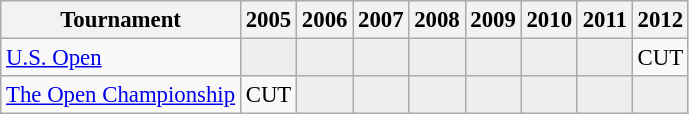<table class="wikitable" style="font-size:95%;text-align:center;">
<tr>
<th>Tournament</th>
<th>2005</th>
<th>2006</th>
<th>2007</th>
<th>2008</th>
<th>2009</th>
<th>2010</th>
<th>2011</th>
<th>2012</th>
</tr>
<tr>
<td align=left><a href='#'>U.S. Open</a></td>
<td style="background:#eeeeee;"></td>
<td style="background:#eeeeee;"></td>
<td style="background:#eeeeee;"></td>
<td style="background:#eeeeee;"></td>
<td style="background:#eeeeee;"></td>
<td style="background:#eeeeee;"></td>
<td style="background:#eeeeee;"></td>
<td>CUT</td>
</tr>
<tr>
<td align=left><a href='#'>The Open Championship</a></td>
<td>CUT</td>
<td style="background:#eeeeee;"></td>
<td style="background:#eeeeee;"></td>
<td style="background:#eeeeee;"></td>
<td style="background:#eeeeee;"></td>
<td style="background:#eeeeee;"></td>
<td style="background:#eeeeee;"></td>
<td style="background:#eeeeee;"></td>
</tr>
</table>
